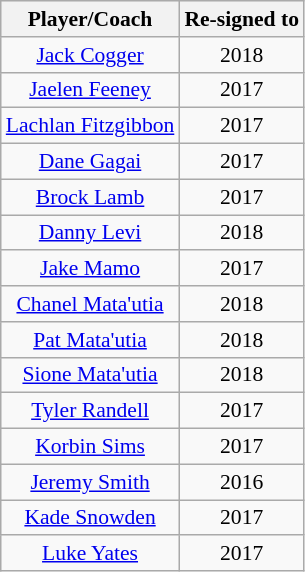<table class="wikitable sortable" style="text-align: center; font-size:90%">
<tr style="background:#efefef;">
<th>Player/Coach</th>
<th>Re-signed to</th>
</tr>
<tr>
<td><a href='#'>Jack Cogger</a></td>
<td>2018</td>
</tr>
<tr>
<td><a href='#'>Jaelen Feeney</a></td>
<td>2017</td>
</tr>
<tr>
<td><a href='#'>Lachlan Fitzgibbon</a></td>
<td>2017</td>
</tr>
<tr>
<td><a href='#'>Dane Gagai</a></td>
<td>2017</td>
</tr>
<tr>
<td><a href='#'>Brock Lamb</a></td>
<td>2017</td>
</tr>
<tr>
<td><a href='#'>Danny Levi</a></td>
<td>2018</td>
</tr>
<tr>
<td><a href='#'>Jake Mamo</a></td>
<td>2017</td>
</tr>
<tr>
<td><a href='#'>Chanel Mata'utia</a></td>
<td>2018</td>
</tr>
<tr>
<td><a href='#'>Pat Mata'utia</a></td>
<td>2018</td>
</tr>
<tr>
<td><a href='#'>Sione Mata'utia</a></td>
<td>2018</td>
</tr>
<tr>
<td><a href='#'>Tyler Randell</a></td>
<td>2017</td>
</tr>
<tr>
<td><a href='#'>Korbin Sims</a></td>
<td>2017</td>
</tr>
<tr>
<td><a href='#'>Jeremy Smith</a></td>
<td>2016</td>
</tr>
<tr>
<td><a href='#'>Kade Snowden</a></td>
<td>2017</td>
</tr>
<tr>
<td><a href='#'>Luke Yates</a></td>
<td>2017</td>
</tr>
</table>
